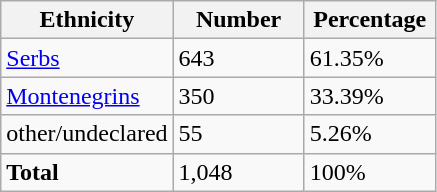<table class="wikitable">
<tr>
<th style="width:100px;">Ethnicity</th>
<th style="width:80px;">Number</th>
<th style="width:80px;">Percentage</th>
</tr>
<tr>
<td><a href='#'>Serbs</a></td>
<td>643</td>
<td>61.35%</td>
</tr>
<tr>
<td><a href='#'>Montenegrins</a></td>
<td>350</td>
<td>33.39%</td>
</tr>
<tr>
<td>other/undeclared</td>
<td>55</td>
<td>5.26%</td>
</tr>
<tr>
<td><strong>Total</strong></td>
<td>1,048</td>
<td>100%</td>
</tr>
</table>
